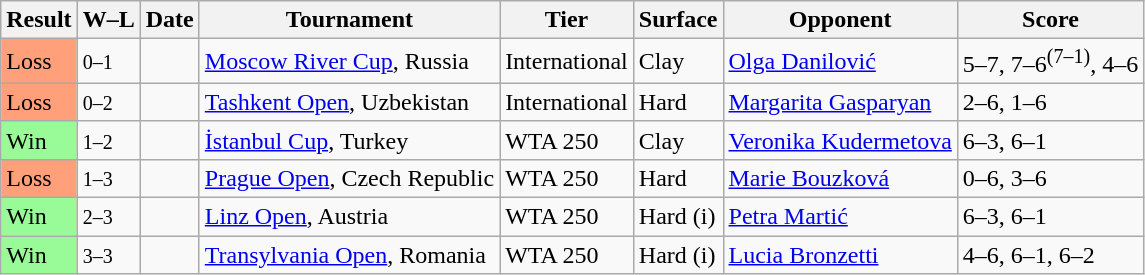<table class="sortable wikitable">
<tr>
<th>Result</th>
<th class="unsortable">W–L</th>
<th>Date</th>
<th>Tournament</th>
<th>Tier</th>
<th>Surface</th>
<th>Opponent</th>
<th class="unsortable">Score</th>
</tr>
<tr>
<td bgcolor="ffa07a">Loss</td>
<td><small>0–1</small></td>
<td><a href='#'></a></td>
<td><a href='#'>Moscow River Cup</a>, Russia</td>
<td>International</td>
<td>Clay</td>
<td> <a href='#'>Olga Danilović</a></td>
<td>5–7, 7–6<sup>(7–1)</sup>, 4–6</td>
</tr>
<tr>
<td bgcolor="ffa07a">Loss</td>
<td><small>0–2</small></td>
<td><a href='#'></a></td>
<td><a href='#'>Tashkent Open</a>, Uzbekistan</td>
<td>International</td>
<td>Hard</td>
<td> <a href='#'>Margarita Gasparyan</a></td>
<td>2–6, 1–6</td>
</tr>
<tr>
<td bgcolor=98FB98>Win</td>
<td><small>1–2</small></td>
<td><a href='#'></a></td>
<td><a href='#'>İstanbul Cup</a>, Turkey</td>
<td>WTA 250</td>
<td>Clay</td>
<td> <a href='#'>Veronika Kudermetova</a></td>
<td>6–3, 6–1</td>
</tr>
<tr>
<td bgcolor=FFA07A>Loss</td>
<td><small>1–3</small></td>
<td><a href='#'></a></td>
<td><a href='#'>Prague Open</a>, Czech Republic</td>
<td>WTA 250</td>
<td>Hard</td>
<td> <a href='#'>Marie Bouzková</a></td>
<td>0–6, 3–6</td>
</tr>
<tr>
<td bgcolor=98FB98>Win</td>
<td><small>2–3</small></td>
<td><a href='#'></a></td>
<td><a href='#'>Linz Open</a>, Austria</td>
<td>WTA 250</td>
<td>Hard (i)</td>
<td> <a href='#'>Petra Martić</a></td>
<td>6–3, 6–1</td>
</tr>
<tr>
<td bgcolor=98FB98>Win</td>
<td><small>3–3</small></td>
<td><a href='#'></a></td>
<td><a href='#'>Transylvania Open</a>, Romania</td>
<td>WTA 250</td>
<td>Hard (i)</td>
<td> <a href='#'>Lucia Bronzetti</a></td>
<td>4–6, 6–1, 6–2</td>
</tr>
</table>
